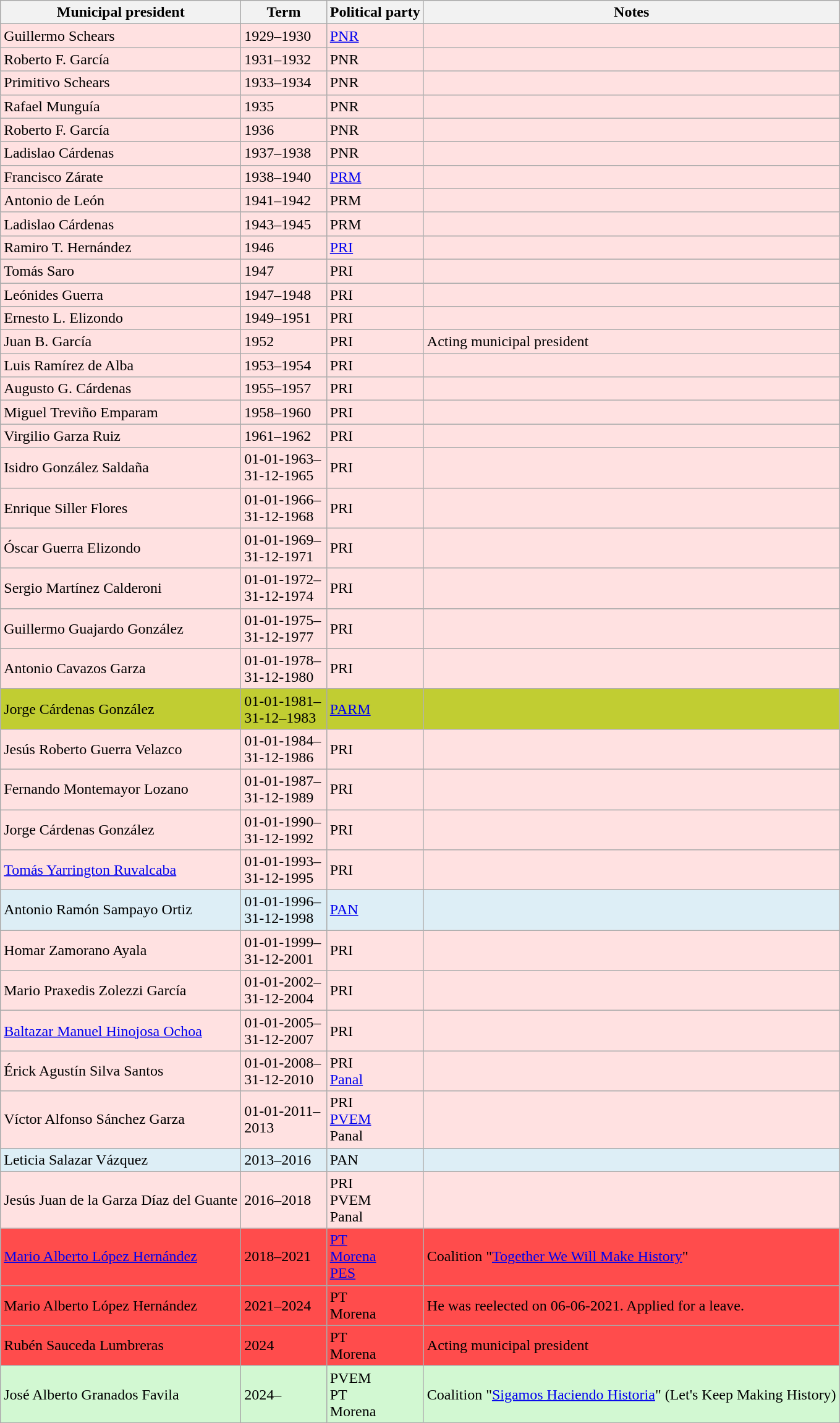<table class="wikitable">
<tr>
<th>Municipal president</th>
<th width=85px>Term</th>
<th>Political party</th>
<th>Notes</th>
</tr>
<tr style="background:#ffe1e1">
<td>Guillermo Schears</td>
<td>1929–1930</td>
<td><a href='#'>PNR</a> </td>
<td></td>
</tr>
<tr style="background:#ffe1e1">
<td>Roberto F. García</td>
<td>1931–1932</td>
<td>PNR </td>
<td></td>
</tr>
<tr style="background:#ffe1e1">
<td>Primitivo Schears</td>
<td>1933–1934</td>
<td>PNR </td>
<td></td>
</tr>
<tr style="background:#ffe1e1">
<td>Rafael Munguía</td>
<td>1935</td>
<td>PNR </td>
<td></td>
</tr>
<tr style="background:#ffe1e1">
<td>Roberto F. García</td>
<td>1936</td>
<td>PNR </td>
<td></td>
</tr>
<tr style="background:#ffe1e1">
<td>Ladislao Cárdenas</td>
<td>1937–1938</td>
<td>PNR </td>
<td></td>
</tr>
<tr style="background:#ffe1e1">
<td>Francisco Zárate</td>
<td>1938–1940</td>
<td><a href='#'>PRM</a> </td>
<td></td>
</tr>
<tr style="background:#ffe1e1">
<td>Antonio de León</td>
<td>1941–1942</td>
<td>PRM </td>
<td></td>
</tr>
<tr style="background:#ffe1e1">
<td>Ladislao Cárdenas</td>
<td>1943–1945</td>
<td>PRM </td>
<td></td>
</tr>
<tr style="background:#ffe1e1">
<td>Ramiro T. Hernández</td>
<td>1946</td>
<td><a href='#'>PRI</a> </td>
<td></td>
</tr>
<tr style="background:#ffe1e1">
<td>Tomás Saro</td>
<td>1947</td>
<td>PRI </td>
<td></td>
</tr>
<tr style="background:#ffe1e1">
<td>Leónides Guerra</td>
<td>1947–1948</td>
<td>PRI </td>
<td></td>
</tr>
<tr style="background:#ffe1e1">
<td>Ernesto L. Elizondo</td>
<td>1949–1951</td>
<td>PRI </td>
<td></td>
</tr>
<tr style="background:#ffe1e1">
<td>Juan B. García</td>
<td>1952</td>
<td>PRI </td>
<td>Acting municipal president</td>
</tr>
<tr style="background:#ffe1e1">
<td>Luis Ramírez de Alba</td>
<td>1953–1954</td>
<td>PRI </td>
<td></td>
</tr>
<tr style="background:#ffe1e1">
<td>Augusto G. Cárdenas</td>
<td>1955–1957</td>
<td>PRI </td>
<td></td>
</tr>
<tr style="background:#ffe1e1">
<td>Miguel Treviño Emparam</td>
<td>1958–1960</td>
<td>PRI </td>
<td></td>
</tr>
<tr style="background:#ffe1e1">
<td>Virgilio Garza Ruiz</td>
<td>1961–1962</td>
<td>PRI </td>
<td></td>
</tr>
<tr style="background:#ffe1e1">
<td>Isidro González Saldaña</td>
<td>01-01-1963–31-12-1965</td>
<td>PRI </td>
<td></td>
</tr>
<tr style="background:#ffe1e1">
<td>Enrique Siller Flores</td>
<td>01-01-1966–31-12-1968</td>
<td>PRI </td>
<td></td>
</tr>
<tr style="background:#ffe1e1">
<td>Óscar Guerra Elizondo</td>
<td>01-01-1969–31-12-1971</td>
<td>PRI </td>
<td></td>
</tr>
<tr style="background:#ffe1e1">
<td>Sergio Martínez Calderoni</td>
<td>01-01-1972–31-12-1974</td>
<td>PRI </td>
<td></td>
</tr>
<tr style="background:#ffe1e1">
<td>Guillermo Guajardo González</td>
<td>01-01-1975–31-12-1977</td>
<td>PRI </td>
<td></td>
</tr>
<tr style="background:#ffe1e1">
<td>Antonio Cavazos Garza</td>
<td>01-01-1978–31-12-1980</td>
<td>PRI </td>
<td></td>
</tr>
<tr style="background:#c1cd32">
<td>Jorge Cárdenas González</td>
<td>01-01-1981–31-12–1983</td>
<td><a href='#'>PARM</a> </td>
<td></td>
</tr>
<tr style="background:#ffe1e1">
<td>Jesús Roberto Guerra Velazco</td>
<td>01-01-1984–31-12-1986</td>
<td>PRI </td>
<td></td>
</tr>
<tr style="background:#ffe1e1">
<td>Fernando Montemayor Lozano</td>
<td>01-01-1987–31-12-1989</td>
<td>PRI </td>
<td></td>
</tr>
<tr style="background:#ffe1e1">
<td>Jorge Cárdenas González</td>
<td>01-01-1990–31-12-1992</td>
<td>PRI </td>
<td></td>
</tr>
<tr style="background:#ffe1e1">
<td><a href='#'>Tomás Yarrington Ruvalcaba</a></td>
<td>01-01-1993–31-12-1995</td>
<td>PRI </td>
<td></td>
</tr>
<tr style="background:#ddeef6">
<td>Antonio Ramón Sampayo Ortiz</td>
<td>01-01-1996–31-12-1998</td>
<td><a href='#'>PAN</a> </td>
<td></td>
</tr>
<tr style="background:#ffe1e1">
<td>Homar Zamorano Ayala</td>
<td>01-01-1999–31-12-2001</td>
<td>PRI </td>
<td></td>
</tr>
<tr style="background:#ffe1e1">
<td>Mario Praxedis Zolezzi García</td>
<td>01-01-2002–31-12-2004</td>
<td>PRI </td>
<td></td>
</tr>
<tr style="background:#ffe1e1">
<td><a href='#'>Baltazar Manuel Hinojosa Ochoa</a></td>
<td>01-01-2005–31-12-2007</td>
<td>PRI </td>
<td></td>
</tr>
<tr style="background:#ffe1e1">
<td>Érick Agustín Silva Santos</td>
<td>01-01-2008–31-12-2010</td>
<td>PRI <br> <a href='#'>Panal</a> </td>
<td></td>
</tr>
<tr style="background:#ffe1e1">
<td>Víctor Alfonso Sánchez Garza</td>
<td>01-01-2011–2013</td>
<td>PRI <br> <a href='#'>PVEM</a> <br> Panal </td>
<td></td>
</tr>
<tr style="background:#ddeef6">
<td>Leticia Salazar Vázquez</td>
<td>2013–2016</td>
<td>PAN </td>
<td></td>
</tr>
<tr style="background:#ffe1e1">
<td>Jesús Juan de la Garza Díaz del Guante</td>
<td>2016–2018</td>
<td>PRI <br> PVEM <br> Panal </td>
<td></td>
</tr>
<tr style="background:#ff4c4c">
<td><a href='#'>Mario Alberto López Hernández</a></td>
<td>2018–2021</td>
<td><a href='#'>PT</a> <br> <a href='#'>Morena</a> <br> <a href='#'>PES</a> </td>
<td>Coalition "<a href='#'>Together We Will Make History</a>"</td>
</tr>
<tr style="background:#ff4c4c">
<td>Mario Alberto López Hernández</td>
<td>2021–2024</td>
<td>PT <br> Morena </td>
<td>He was reelected on 06-06-2021. Applied for a leave.</td>
</tr>
<tr style="background:#ff4c4c">
<td>Rubén Sauceda Lumbreras</td>
<td>2024</td>
<td>PT <br> Morena </td>
<td>Acting municipal president</td>
</tr>
<tr style="background:#d2f8d2">
<td>José Alberto Granados Favila</td>
<td>2024–</td>
<td>PVEM <br> PT <br> Morena </td>
<td>Coalition "<a href='#'>Sigamos Haciendo Historia</a>" (Let's Keep Making History)</td>
</tr>
</table>
